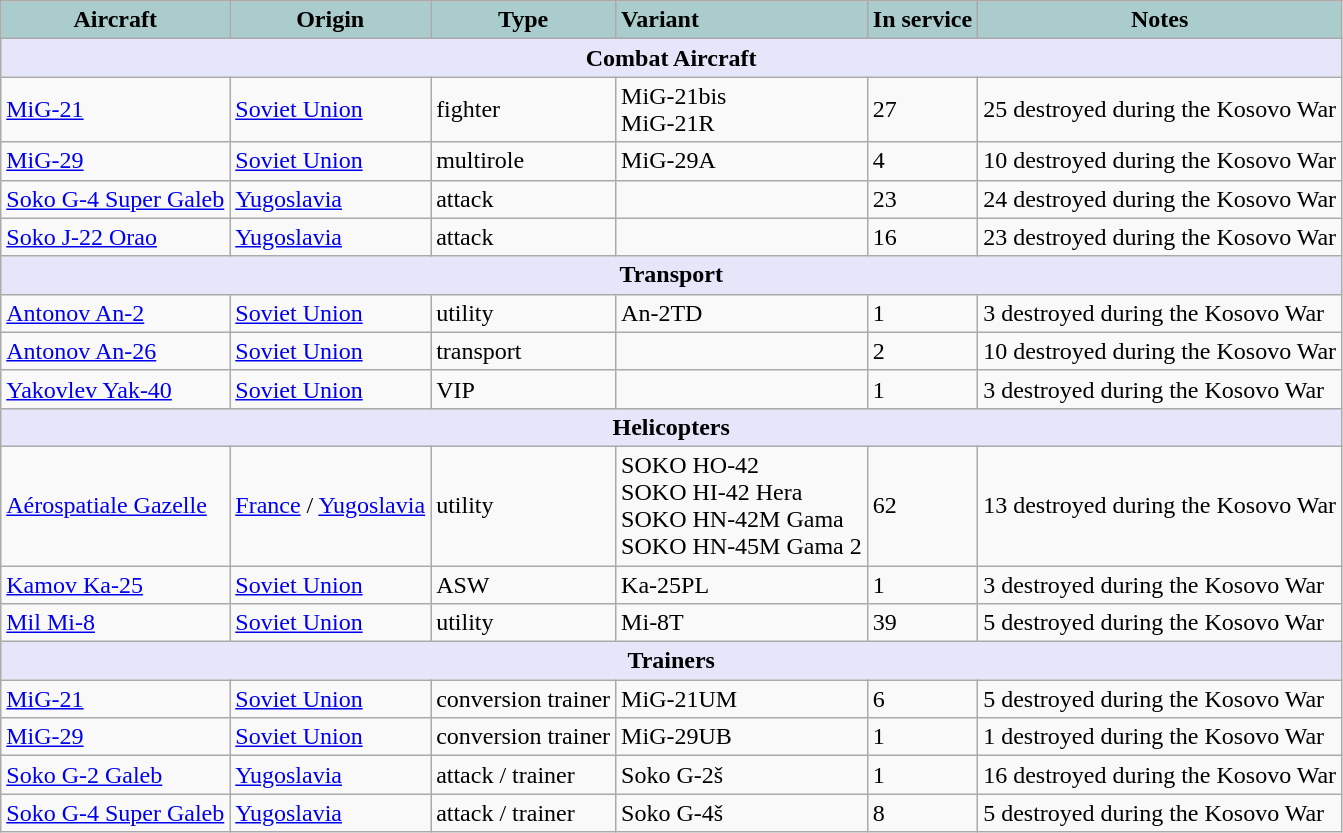<table class="wikitable">
<tr>
<th style="text-align:center; background:#acc;">Aircraft</th>
<th style="text-align: center; background:#acc;">Origin</th>
<th style="text-align:l center; background:#acc;">Type</th>
<th style="text-align:left; background:#acc;">Variant</th>
<th style="text-align:center; background:#acc;">In service</th>
<th style="text-align: center; background:#acc;">Notes</th>
</tr>
<tr>
<th colspan="6" style="align: center; background: lavender;">Combat Aircraft</th>
</tr>
<tr>
<td><a href='#'>MiG-21</a></td>
<td><a href='#'>Soviet Union</a></td>
<td>fighter</td>
<td>MiG-21bis<br>MiG-21R</td>
<td>27</td>
<td>25 destroyed during the Kosovo War</td>
</tr>
<tr>
<td><a href='#'>MiG-29</a></td>
<td><a href='#'>Soviet Union</a></td>
<td>multirole</td>
<td>MiG-29A</td>
<td>4</td>
<td>10 destroyed during the Kosovo War</td>
</tr>
<tr>
<td><a href='#'>Soko G-4 Super Galeb</a></td>
<td><a href='#'>Yugoslavia</a></td>
<td>attack</td>
<td></td>
<td>23</td>
<td>24 destroyed during the Kosovo War</td>
</tr>
<tr>
<td><a href='#'>Soko J-22 Orao</a></td>
<td><a href='#'>Yugoslavia</a></td>
<td>attack</td>
<td></td>
<td>16</td>
<td>23 destroyed during the Kosovo War</td>
</tr>
<tr>
<th colspan="6" style="align: center; background: lavender;">Transport</th>
</tr>
<tr>
<td><a href='#'>Antonov An-2</a></td>
<td><a href='#'>Soviet Union</a></td>
<td>utility</td>
<td>An-2TD</td>
<td>1</td>
<td>3 destroyed during the Kosovo War</td>
</tr>
<tr>
<td><a href='#'>Antonov An-26</a></td>
<td><a href='#'>Soviet Union</a></td>
<td>transport</td>
<td></td>
<td>2</td>
<td>10 destroyed during the Kosovo War</td>
</tr>
<tr>
<td><a href='#'>Yakovlev Yak-40</a></td>
<td><a href='#'>Soviet Union</a></td>
<td>VIP</td>
<td></td>
<td>1</td>
<td>3 destroyed during the Kosovo War</td>
</tr>
<tr>
<th colspan="6" style="align: center; background: lavender;">Helicopters</th>
</tr>
<tr>
<td><a href='#'>Aérospatiale Gazelle</a></td>
<td><a href='#'>France</a> / <a href='#'>Yugoslavia</a></td>
<td>utility</td>
<td>SOKO HO-42<br>SOKO HI-42 Hera<br>SOKO HN-42M Gama<br>SOKO HN-45M Gama 2</td>
<td>62</td>
<td>13 destroyed during the Kosovo War</td>
</tr>
<tr>
<td><a href='#'>Kamov Ka-25</a></td>
<td><a href='#'>Soviet Union</a></td>
<td>ASW</td>
<td>Ka-25PL</td>
<td>1</td>
<td>3 destroyed during the Kosovo War</td>
</tr>
<tr>
<td><a href='#'>Mil Mi-8</a></td>
<td><a href='#'>Soviet Union</a></td>
<td>utility</td>
<td>Mi-8T</td>
<td>39</td>
<td>5 destroyed during the Kosovo War</td>
</tr>
<tr>
<th colspan="6" style="align: center; background: lavender;">Trainers</th>
</tr>
<tr>
<td><a href='#'>MiG-21</a></td>
<td><a href='#'>Soviet Union</a></td>
<td>conversion trainer</td>
<td>MiG-21UM</td>
<td>6</td>
<td>5 destroyed during the Kosovo War</td>
</tr>
<tr>
<td><a href='#'>MiG-29</a></td>
<td><a href='#'>Soviet Union</a></td>
<td>conversion trainer</td>
<td>MiG-29UB</td>
<td>1</td>
<td>1 destroyed during the Kosovo War</td>
</tr>
<tr>
<td><a href='#'>Soko G-2 Galeb</a></td>
<td><a href='#'>Yugoslavia</a></td>
<td>attack / trainer</td>
<td>Soko G-2š</td>
<td>1</td>
<td>16 destroyed during the Kosovo War</td>
</tr>
<tr>
<td><a href='#'>Soko G-4 Super Galeb</a></td>
<td><a href='#'>Yugoslavia</a></td>
<td>attack / trainer</td>
<td>Soko G-4š</td>
<td>8</td>
<td>5 destroyed during the Kosovo War</td>
</tr>
</table>
